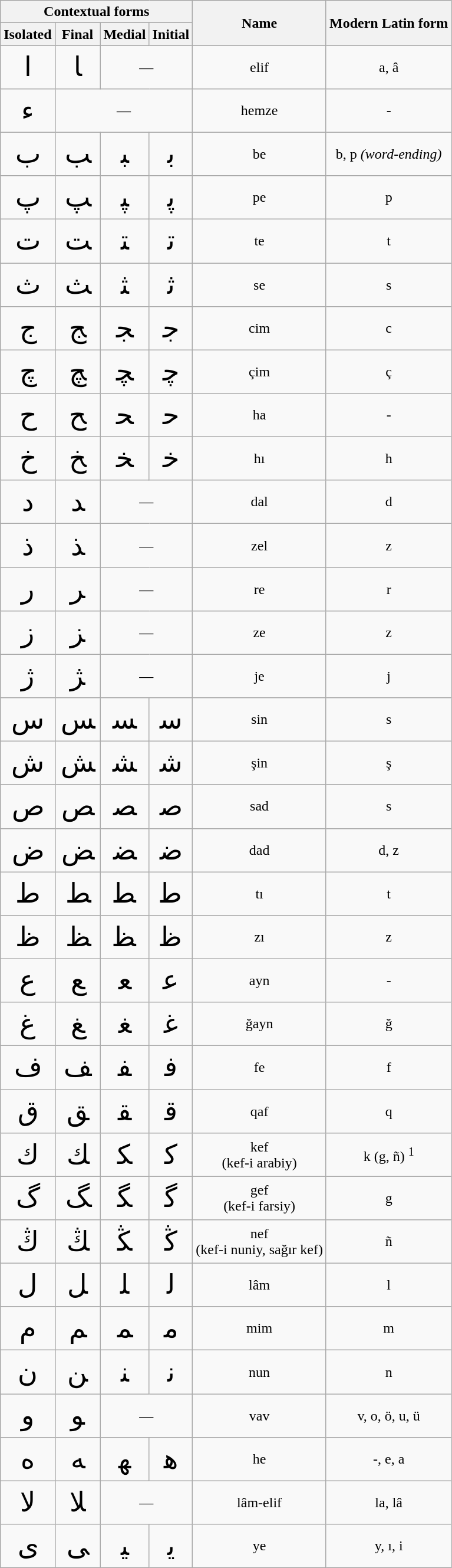<table class="wikitable">
<tr>
<th colspan="4">Contextual forms</th>
<th rowspan="2">Name</th>
<th rowspan="2">Modern Latin form</th>
</tr>
<tr>
<th>Isolated</th>
<th>Final</th>
<th>Medial</th>
<th>Initial</th>
</tr>
<tr align="center">
<td style="font-size:190%;">ﺍ</td>
<td style="font-size:190%;">ﺎ</td>
<td colspan="2">—</td>
<td>elif</td>
<td>a, â</td>
</tr>
<tr align="center">
<td style="font-size:190%;">ﺀ</td>
<td colspan="3">—</td>
<td>hemze</td>
<td>-</td>
</tr>
<tr align="center">
<td style="font-size:190%;">ﺏ</td>
<td style="font-size:190%;">ﺐ</td>
<td style="font-size:190%;">ﺒ</td>
<td style="font-size:190%;">ﺑ</td>
<td>be</td>
<td>b, p <em>(word-ending)</em></td>
</tr>
<tr align="center">
<td style="font-size:190%;">ﭖ</td>
<td style="font-size:190%;">ﭗ</td>
<td style="font-size:190%;">ﭙ</td>
<td style="font-size:190%;">ﭘ</td>
<td>pe</td>
<td>p</td>
</tr>
<tr align="center">
<td style="font-size:190%;">ﺕ</td>
<td style="font-size:190%;">ﺖ</td>
<td style="font-size:190%;">ﺘ</td>
<td style="font-size:190%;">ﺗ</td>
<td>te</td>
<td>t</td>
</tr>
<tr align="center">
<td style="font-size:190%;">ﺙ</td>
<td style="font-size:190%;">ﺚ</td>
<td style="font-size:190%;">ﺜ</td>
<td style="font-size:190%;">ﺛ</td>
<td>se</td>
<td>s</td>
</tr>
<tr align="center">
<td style="font-size:190%;">ﺝ</td>
<td style="font-size:190%;">ﺞ</td>
<td style="font-size:190%;">ﺠ</td>
<td style="font-size:190%;">ﺟ</td>
<td>cim</td>
<td>c</td>
</tr>
<tr align="center">
<td style="font-size:190%;">ﭺ</td>
<td style="font-size:190%;">ﭻ</td>
<td style="font-size:190%;">ﭽ</td>
<td style="font-size:190%;">ﭼ</td>
<td>çim</td>
<td>ç</td>
</tr>
<tr align="center">
<td style="font-size:190%;">ﺡ</td>
<td style="font-size:190%;">ﺢ</td>
<td style="font-size:190%;">ﺤ</td>
<td style="font-size:190%;">ﺣ</td>
<td>ha</td>
<td>-</td>
</tr>
<tr align="center">
<td style="font-size:190%;">ﺥ</td>
<td style="font-size:190%;">ﺦ</td>
<td style="font-size:190%;">ﺨ</td>
<td style="font-size:190%;">ﺧ</td>
<td>hı</td>
<td>h</td>
</tr>
<tr align="center">
<td style="font-size:190%;">ﺩ</td>
<td style="font-size:190%;">ﺪ</td>
<td colspan="2">—</td>
<td>dal</td>
<td>d</td>
</tr>
<tr align="center">
<td style="font-size:190%;">ﺫ</td>
<td style="font-size:190%;">ﺬ</td>
<td colspan="2">—</td>
<td>zel</td>
<td>z</td>
</tr>
<tr align="center">
<td style="font-size:190%;">ﺭ</td>
<td style="font-size:190%;">ﺮ</td>
<td colspan="2">—</td>
<td>re</td>
<td>r</td>
</tr>
<tr align="center">
<td style="font-size:190%;">ﺯ</td>
<td style="font-size:190%;">ﺰ</td>
<td colspan="2">—</td>
<td>ze</td>
<td>z</td>
</tr>
<tr align="center">
<td style="font-size:190%;">ﮊ</td>
<td style="font-size:190%;">ﮋ</td>
<td colspan="2">—</td>
<td>je</td>
<td>j</td>
</tr>
<tr align="center">
<td style="font-size:190%;">ﺱ</td>
<td style="font-size:190%;">ﺲ</td>
<td style="font-size:190%;">ﺴ</td>
<td style="font-size:190%;">ﺳ</td>
<td>sin</td>
<td>s</td>
</tr>
<tr align="center">
<td style="font-size:190%;">ﺵ</td>
<td style="font-size:190%;">ﺶ</td>
<td style="font-size:190%;">ﺸ</td>
<td style="font-size:190%;">ﺷ</td>
<td>şin</td>
<td>ş</td>
</tr>
<tr align="center">
<td style="font-size:190%;">ﺹ</td>
<td style="font-size:190%;">ﺺ</td>
<td style="font-size:190%;">ﺼ</td>
<td style="font-size:190%;">ﺻ</td>
<td>sad</td>
<td>s</td>
</tr>
<tr align="center">
<td style="font-size:190%;">ﺽ</td>
<td style="font-size:190%;">ﺾ</td>
<td style="font-size:190%;">ﻀ</td>
<td style="font-size:190%;">ﺿ</td>
<td>dad</td>
<td>d, z</td>
</tr>
<tr align="center">
<td style="font-size:190%;">ﻁ</td>
<td style="font-size:190%;">ﻂ</td>
<td style="font-size:190%;">ﻄ</td>
<td style="font-size:190%;">ﻃ</td>
<td>tı</td>
<td>t</td>
</tr>
<tr align="center">
<td style="font-size:190%;">ﻅ</td>
<td style="font-size:190%;">ﻆ</td>
<td style="font-size:190%;">ﻈ</td>
<td style="font-size:190%;">ﻇ</td>
<td>zı</td>
<td>z</td>
</tr>
<tr align="center">
<td style="font-size:190%;">ﻉ</td>
<td style="font-size:190%;">ﻊ</td>
<td style="font-size:190%;">ﻌ</td>
<td style="font-size:190%;">ﻋ</td>
<td>ayn</td>
<td>-</td>
</tr>
<tr align="center">
<td style="font-size:190%;">ﻍ</td>
<td style="font-size:190%;">ﻎ</td>
<td style="font-size:190%;">ﻐ</td>
<td style="font-size:190%;">ﻏ</td>
<td>ğayn</td>
<td>ğ</td>
</tr>
<tr align="center">
<td style="font-size:190%;">ﻑ</td>
<td style="font-size:190%;">ﻒ</td>
<td style="font-size:190%;">ﻔ</td>
<td style="font-size:190%;">ﻓ</td>
<td>fe</td>
<td>f</td>
</tr>
<tr align="center">
<td style="font-size:190%;">ﻕ</td>
<td style="font-size:190%;">ﻖ</td>
<td style="font-size:190%;">ﻘ</td>
<td style="font-size:190%;">ﻗ</td>
<td>qaf</td>
<td>q</td>
</tr>
<tr align="center">
<td style="font-size:190%;">ﻙ</td>
<td style="font-size:190%;">ﻚ</td>
<td style="font-size:190%;">ﻜ</td>
<td style="font-size:190%;">ﻛ</td>
<td>kef<br>(kef-i arabiy)</td>
<td>k (g, ñ) <sup>1</sup></td>
</tr>
<tr align="center">
<td style="font-size:190%;">ﮒ</td>
<td style="font-size:190%;">ﮓ</td>
<td style="font-size:190%;">ﮕ</td>
<td style="font-size:190%;">ﮔ</td>
<td>gef<br>(kef-i farsiy)</td>
<td>g</td>
</tr>
<tr align="center">
<td style="font-size:190%;">ﯓ</td>
<td style="font-size:190%;">ﯔ</td>
<td style="font-size:190%;">ﯖ</td>
<td style="font-size:190%;">ﯕ</td>
<td>nef<br>(kef-i nuniy, sağır kef)</td>
<td>ñ</td>
</tr>
<tr align="center">
<td style="font-size:190%;">ﻝ</td>
<td style="font-size:190%;">ﻞ</td>
<td style="font-size:190%;">ﻠ</td>
<td style="font-size:190%;">ﻟ</td>
<td>lâm</td>
<td>l</td>
</tr>
<tr align="center">
<td style="font-size:190%;">ﻡ</td>
<td style="font-size:190%;">ﻢ</td>
<td style="font-size:190%;">ﻤ</td>
<td style="font-size:190%;">ﻣ</td>
<td>mim</td>
<td>m</td>
</tr>
<tr align="center">
<td style="font-size:190%;">ﻥ</td>
<td style="font-size:190%;">ﻦ</td>
<td style="font-size:190%;">ﻨ</td>
<td style="font-size:190%;">ﻧ</td>
<td>nun</td>
<td>n</td>
</tr>
<tr align="center">
<td style="font-size:190%;">ﻭ</td>
<td style="font-size:190%;">ﻮ</td>
<td colspan="2">—</td>
<td>vav</td>
<td>v, o, ö, u, ü</td>
</tr>
<tr align="center">
<td style="font-size:190%;">ﻩ</td>
<td style="font-size:190%;">ﻪ</td>
<td style="font-size:190%;">ﻬ</td>
<td style="font-size:190%;">ﻫ</td>
<td>he</td>
<td>-, e, a</td>
</tr>
<tr align="center">
<td style="font-size:190%;">ﻻ</td>
<td style="font-size:190%;">ﻼ</td>
<td colspan="2">—</td>
<td>lâm-elif</td>
<td>la, lâ</td>
</tr>
<tr align="center">
<td style="font-size:190%;">ﻯ</td>
<td style="font-size:190%;">ﻰ</td>
<td style="font-size:190%;">ﻴ</td>
<td style="font-size:190%;">ﻳ</td>
<td>ye</td>
<td>y, ı, i</td>
</tr>
</table>
